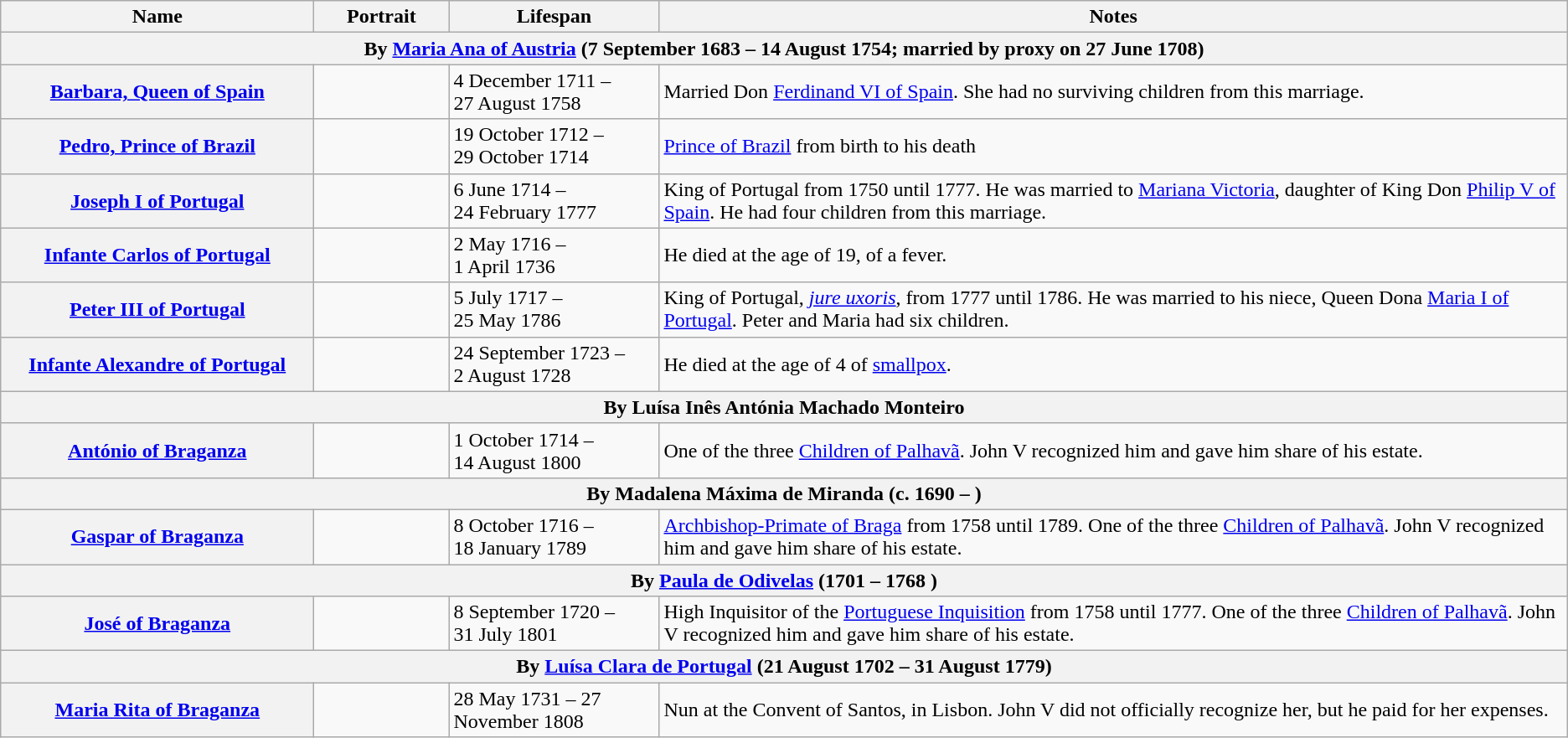<table class="wikitable plainrowheaders">
<tr>
<th scope="col" style="width:  20%;">Name</th>
<th scope="col" style="width: 100px;">Portrait</th>
<th scope="col" style="width:  10em;">Lifespan</th>
<th scope="col">Notes</th>
</tr>
<tr>
<th scope="col" colspan="4">By <a href='#'>Maria Ana of Austria</a> (7 September 1683 – 14 August 1754; married by proxy on 27 June 1708)</th>
</tr>
<tr>
<th scope="row"><a href='#'>Barbara, Queen of Spain</a></th>
<td></td>
<td>4 December 1711 – <br> 27 August 1758</td>
<td>Married Don <a href='#'>Ferdinand VI of Spain</a>. She had no surviving children from this marriage.</td>
</tr>
<tr>
<th scope="row"><a href='#'>Pedro, Prince of Brazil</a></th>
<td></td>
<td>19 October 1712 – <br> 29 October 1714</td>
<td><a href='#'>Prince of Brazil</a> from birth to his death</td>
</tr>
<tr>
<th scope="row"><a href='#'>Joseph I of Portugal</a></th>
<td></td>
<td>6 June 1714 – <br> 24 February 1777</td>
<td>King of Portugal from 1750 until 1777. He was married to <a href='#'>Mariana Victoria</a>, daughter of King Don <a href='#'>Philip V of Spain</a>. He had four children from this marriage.</td>
</tr>
<tr>
<th scope="row"><a href='#'>Infante Carlos of Portugal</a></th>
<td></td>
<td>2 May 1716 – <br> 1 April 1736</td>
<td>He died at the age of 19, of a fever.</td>
</tr>
<tr>
<th scope="row"><a href='#'>Peter III of Portugal</a></th>
<td></td>
<td>5 July 1717 – <br> 25 May 1786</td>
<td>King of Portugal, <em><a href='#'>jure uxoris</a></em>, from 1777 until 1786. He was married to his niece, Queen Dona <a href='#'>Maria I of Portugal</a>. Peter and Maria had six children.</td>
</tr>
<tr>
<th scope="row"><a href='#'>Infante Alexandre of Portugal</a></th>
<td></td>
<td>24 September 1723 – <br> 2 August 1728</td>
<td>He died at the age of 4 of <a href='#'>smallpox</a>.</td>
</tr>
<tr>
<th scope="col" colspan="4">By Luísa Inês Antónia Machado Monteiro</th>
</tr>
<tr>
<th scope="row"><a href='#'>António of Braganza</a></th>
<td></td>
<td>1 October 1714 – <br> 14 August 1800</td>
<td>One of the three <a href='#'>Children of Palhavã</a>. John V recognized him and gave him share of his estate.</td>
</tr>
<tr>
<th scope="col" colspan="4">By Madalena Máxima de Miranda (c. 1690 – )</th>
</tr>
<tr>
<th scope="row"><a href='#'>Gaspar of Braganza</a></th>
<td></td>
<td>8 October 1716 – <br> 18 January 1789</td>
<td><a href='#'>Archbishop-Primate of Braga</a> from 1758 until 1789. One of the three <a href='#'>Children of Palhavã</a>. John V recognized him and gave him share of his estate.</td>
</tr>
<tr>
<th scope="col" colspan="4">By <a href='#'>Paula de Odivelas</a> (1701 – 1768 )</th>
</tr>
<tr>
<th scope="row"><a href='#'>José of Braganza</a></th>
<td></td>
<td>8 September 1720 – <br> 31 July 1801</td>
<td>High Inquisitor of the <a href='#'>Portuguese Inquisition</a> from 1758 until 1777. One of the three <a href='#'>Children of Palhavã</a>. John V recognized him and gave him share of his estate.</td>
</tr>
<tr>
<th scope="col" colspan="4">By <a href='#'>Luísa Clara de Portugal</a> (21 August 1702 – 31 August 1779)</th>
</tr>
<tr>
<th scope="row"><a href='#'>Maria Rita of Braganza</a></th>
<td></td>
<td>28 May 1731 – 27 November 1808</td>
<td>Nun at the Convent of Santos, in Lisbon. John V did not officially recognize her, but he paid for her expenses.</td>
</tr>
</table>
